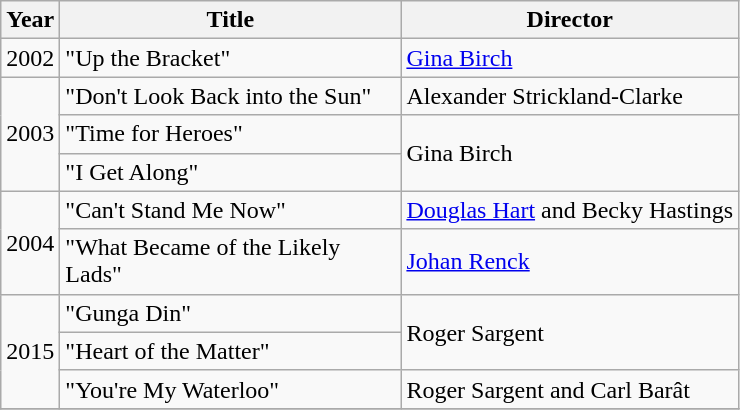<table class="wikitable">
<tr>
<th>Year</th>
<th width="220">Title</th>
<th>Director</th>
</tr>
<tr>
<td>2002</td>
<td>"Up the Bracket"</td>
<td><a href='#'>Gina Birch</a></td>
</tr>
<tr>
<td rowspan="3">2003</td>
<td>"Don't Look Back into the Sun"</td>
<td>Alexander Strickland-Clarke</td>
</tr>
<tr>
<td>"Time for Heroes"</td>
<td rowspan="2">Gina Birch</td>
</tr>
<tr>
<td>"I Get Along"</td>
</tr>
<tr>
<td rowspan="2">2004</td>
<td>"Can't Stand Me Now"</td>
<td><a href='#'>Douglas Hart</a> and Becky Hastings</td>
</tr>
<tr>
<td>"What Became of the Likely Lads"</td>
<td><a href='#'>Johan Renck</a></td>
</tr>
<tr>
<td rowspan="3">2015</td>
<td>"Gunga Din"</td>
<td rowspan="2">Roger Sargent</td>
</tr>
<tr>
<td>"Heart of the Matter"</td>
</tr>
<tr>
<td>"You're My Waterloo"</td>
<td>Roger Sargent and Carl Barât</td>
</tr>
<tr>
</tr>
</table>
